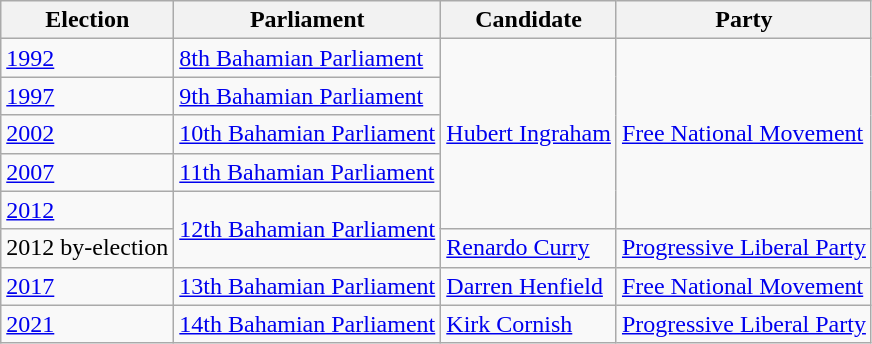<table class="wikitable">
<tr>
<th>Election</th>
<th>Parliament</th>
<th>Candidate</th>
<th>Party</th>
</tr>
<tr>
<td><a href='#'>1992</a></td>
<td><a href='#'>8th Bahamian Parliament</a></td>
<td rowspan="5"><a href='#'>Hubert Ingraham</a></td>
<td rowspan="5"><a href='#'>Free National Movement</a></td>
</tr>
<tr>
<td><a href='#'>1997</a></td>
<td><a href='#'>9th Bahamian Parliament</a></td>
</tr>
<tr>
<td><a href='#'>2002</a></td>
<td><a href='#'>10th Bahamian Parliament</a></td>
</tr>
<tr>
<td><a href='#'>2007</a></td>
<td><a href='#'>11th Bahamian Parliament</a></td>
</tr>
<tr>
<td><a href='#'>2012</a></td>
<td rowspan="2"><a href='#'>12th Bahamian Parliament</a></td>
</tr>
<tr>
<td>2012 by-election</td>
<td><a href='#'>Renardo Curry</a></td>
<td><a href='#'>Progressive Liberal Party</a></td>
</tr>
<tr>
<td><a href='#'>2017</a></td>
<td><a href='#'>13th Bahamian Parliament</a></td>
<td><a href='#'>Darren Henfield</a></td>
<td><a href='#'>Free National Movement</a></td>
</tr>
<tr>
<td><a href='#'>2021</a></td>
<td><a href='#'>14th Bahamian Parliament</a></td>
<td><a href='#'>Kirk Cornish</a></td>
<td><a href='#'>Progressive Liberal Party</a></td>
</tr>
</table>
